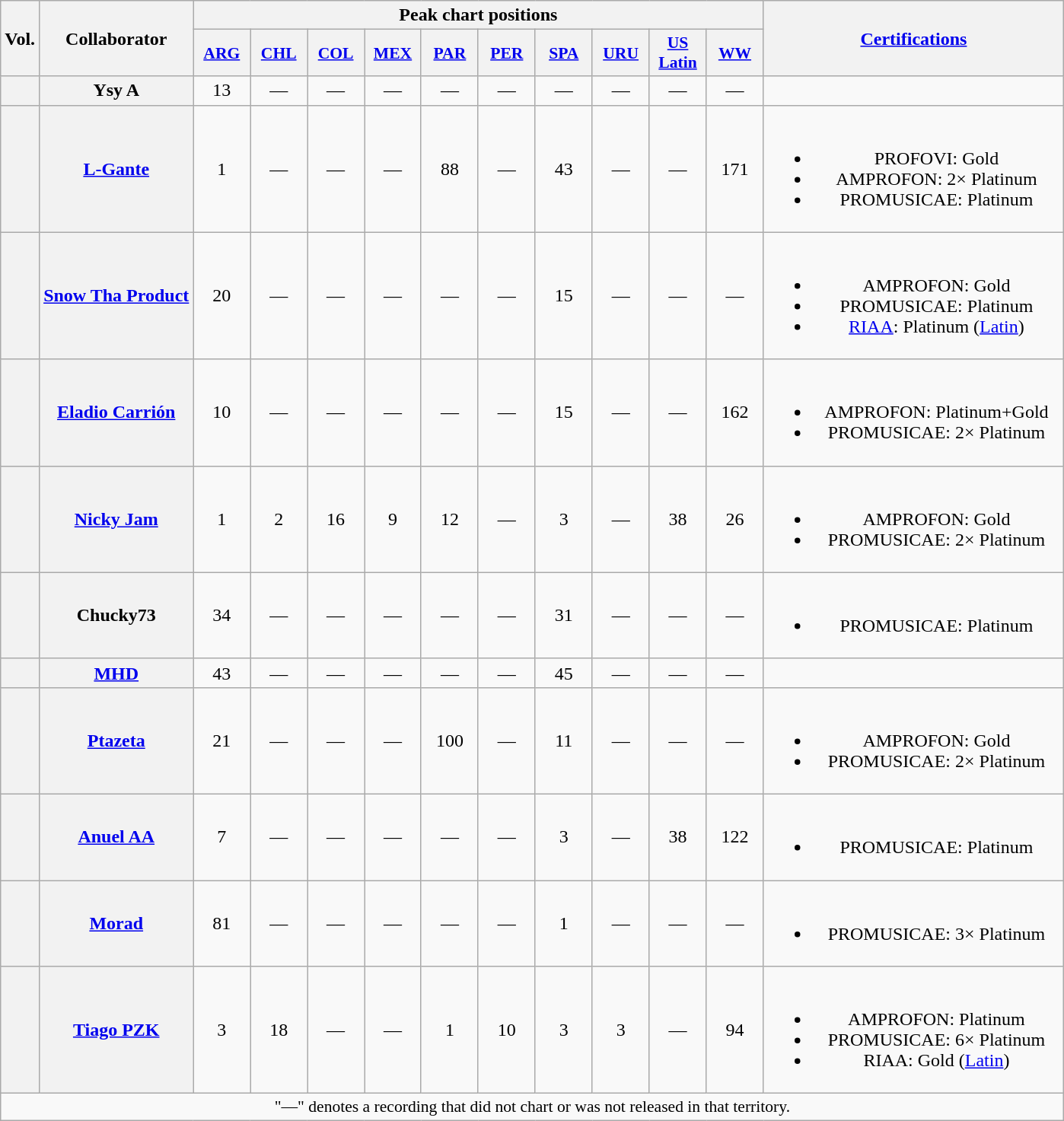<table class="wikitable plainrowheaders" style="text-align:center;">
<tr>
<th scope="col" rowspan="2">Vol.</th>
<th scope="col" rowspan="2">Collaborator</th>
<th scope="col" colspan="10">Peak chart positions</th>
<th scope="col" rowspan="2" style="width:16em;"><a href='#'>Certifications</a></th>
</tr>
<tr>
<th scope="col" style="width:3em;font-size:90%;"><a href='#'>ARG</a><br></th>
<th scope="col" style="width:3em;font-size:90%;"><a href='#'>CHL</a><br></th>
<th scope="col" style="width:3em;font-size:90%;"><a href='#'>COL</a><br></th>
<th scope="col" style="width:3em;font-size:90%;"><a href='#'>MEX</a><br></th>
<th scope="col" style="width:3em;font-size:90%;"><a href='#'>PAR</a><br></th>
<th scope="col" style="width:3em;font-size:90%;"><a href='#'>PER</a><br></th>
<th scope="col" style="width:3em;font-size:90%;"><a href='#'>SPA</a><br></th>
<th scope="col" style="width:3em;font-size:90%;"><a href='#'>URU</a><br></th>
<th scope="col" style="width:3em;font-size:90%;"><a href='#'>US<br>Latin</a><br></th>
<th scope="col" style="width:3em;font-size:90%;"><a href='#'>WW</a><br></th>
</tr>
<tr>
<th scope="row"></th>
<th scope="row">Ysy A</th>
<td>13</td>
<td>—</td>
<td>—</td>
<td>—</td>
<td>—</td>
<td>—</td>
<td>—</td>
<td>—</td>
<td>—</td>
<td>—</td>
<td></td>
</tr>
<tr>
<th scope="row"></th>
<th scope="row"><a href='#'>L-Gante</a></th>
<td>1</td>
<td>—</td>
<td>—</td>
<td>—</td>
<td>88</td>
<td>—</td>
<td>43</td>
<td>—</td>
<td>—</td>
<td>171</td>
<td><br><ul><li>PROFOVI: Gold</li><li>AMPROFON: 2× Platinum</li><li>PROMUSICAE: Platinum</li></ul></td>
</tr>
<tr>
<th scope="row"></th>
<th scope="row"><a href='#'>Snow Tha Product</a></th>
<td>20</td>
<td>—</td>
<td>—</td>
<td>—</td>
<td>—</td>
<td>—</td>
<td>15</td>
<td>—</td>
<td>—</td>
<td>—</td>
<td><br><ul><li>AMPROFON: Gold</li><li>PROMUSICAE: Platinum</li><li><a href='#'>RIAA</a>: Platinum (<a href='#'>Latin</a>)</li></ul></td>
</tr>
<tr>
<th scope="row"></th>
<th scope="row"><a href='#'>Eladio Carrión</a></th>
<td>10</td>
<td>—</td>
<td>—</td>
<td>—</td>
<td>—</td>
<td>—</td>
<td>15</td>
<td>—</td>
<td>—</td>
<td>162</td>
<td><br><ul><li>AMPROFON: Platinum+Gold</li><li>PROMUSICAE: 2× Platinum</li></ul></td>
</tr>
<tr>
<th scope="row"></th>
<th scope="row"><a href='#'>Nicky Jam</a></th>
<td>1</td>
<td>2</td>
<td>16</td>
<td>9</td>
<td>12</td>
<td>—</td>
<td>3</td>
<td>—</td>
<td>38</td>
<td>26</td>
<td><br><ul><li>AMPROFON: Gold</li><li>PROMUSICAE: 2× Platinum</li></ul></td>
</tr>
<tr>
<th scope="row"></th>
<th scope="row">Chucky73</th>
<td>34</td>
<td>—</td>
<td>—</td>
<td>—</td>
<td>—</td>
<td>—</td>
<td>31</td>
<td>—</td>
<td>—</td>
<td>—</td>
<td><br><ul><li>PROMUSICAE: Platinum</li></ul></td>
</tr>
<tr>
<th scope="row"></th>
<th scope="row"><a href='#'>MHD</a></th>
<td>43</td>
<td>—</td>
<td>—</td>
<td>—</td>
<td>—</td>
<td>—</td>
<td>45</td>
<td>—</td>
<td>—</td>
<td>—</td>
<td></td>
</tr>
<tr>
<th scope="row"></th>
<th scope="row"><a href='#'>Ptazeta</a></th>
<td>21</td>
<td>—</td>
<td>—</td>
<td>—</td>
<td>100</td>
<td>—</td>
<td>11</td>
<td>—</td>
<td>—</td>
<td>—</td>
<td><br><ul><li>AMPROFON: Gold</li><li>PROMUSICAE: 2× Platinum</li></ul></td>
</tr>
<tr>
<th scope="row"></th>
<th scope="row"><a href='#'>Anuel AA</a></th>
<td>7</td>
<td>—</td>
<td>—</td>
<td>—</td>
<td>—</td>
<td>—</td>
<td>3</td>
<td>—</td>
<td>38</td>
<td>122</td>
<td><br><ul><li>PROMUSICAE: Platinum</li></ul></td>
</tr>
<tr>
<th scope="row"></th>
<th scope="row"><a href='#'>Morad</a></th>
<td>81</td>
<td>—</td>
<td>—</td>
<td>—</td>
<td>—</td>
<td>—</td>
<td>1</td>
<td>—</td>
<td>—</td>
<td>—</td>
<td><br><ul><li>PROMUSICAE: 3× Platinum</li></ul></td>
</tr>
<tr>
<th scope="row"></th>
<th scope="row"><a href='#'>Tiago PZK</a></th>
<td>3</td>
<td>18</td>
<td>—</td>
<td>—</td>
<td>1</td>
<td>10</td>
<td>3</td>
<td>3</td>
<td>—</td>
<td>94</td>
<td><br><ul><li>AMPROFON: Platinum</li><li>PROMUSICAE: 6× Platinum</li><li>RIAA: Gold (<a href='#'>Latin</a>)</li></ul></td>
</tr>
<tr>
<td colspan="14" style="font-size:90%">"—" denotes a recording that did not chart or was not released in that territory.</td>
</tr>
</table>
